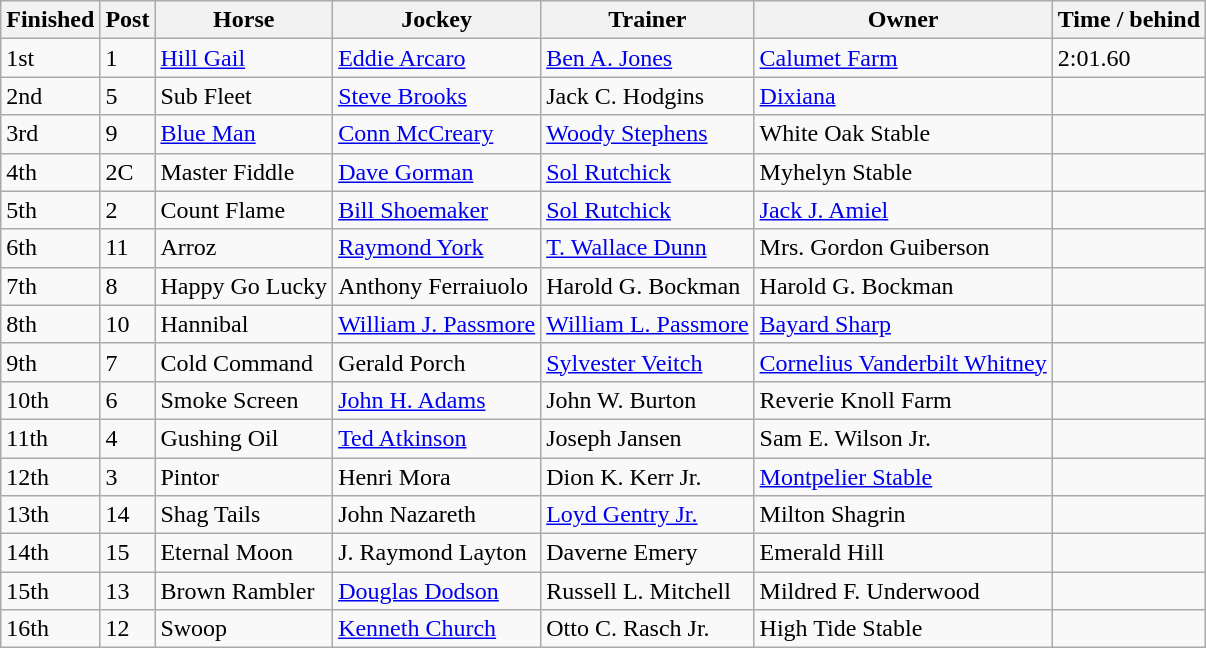<table class="wikitable">
<tr>
<th>Finished</th>
<th>Post</th>
<th>Horse</th>
<th>Jockey</th>
<th>Trainer</th>
<th>Owner</th>
<th>Time / behind</th>
</tr>
<tr>
<td>1st</td>
<td>1</td>
<td><a href='#'>Hill Gail</a></td>
<td><a href='#'>Eddie Arcaro</a></td>
<td><a href='#'>Ben A. Jones</a></td>
<td><a href='#'>Calumet Farm</a></td>
<td>2:01.60</td>
</tr>
<tr>
<td>2nd</td>
<td>5</td>
<td>Sub Fleet</td>
<td><a href='#'>Steve Brooks</a></td>
<td>Jack C. Hodgins</td>
<td><a href='#'>Dixiana</a></td>
<td></td>
</tr>
<tr>
<td>3rd</td>
<td>9</td>
<td><a href='#'>Blue Man</a></td>
<td><a href='#'>Conn McCreary</a></td>
<td><a href='#'>Woody Stephens</a></td>
<td>White Oak Stable</td>
<td></td>
</tr>
<tr>
<td>4th</td>
<td>2C</td>
<td>Master Fiddle</td>
<td><a href='#'>Dave Gorman</a></td>
<td><a href='#'>Sol Rutchick</a></td>
<td>Myhelyn Stable</td>
<td></td>
</tr>
<tr>
<td>5th</td>
<td>2</td>
<td>Count Flame</td>
<td><a href='#'>Bill Shoemaker</a></td>
<td><a href='#'>Sol Rutchick</a></td>
<td><a href='#'>Jack J. Amiel</a></td>
<td></td>
</tr>
<tr>
<td>6th</td>
<td>11</td>
<td>Arroz</td>
<td><a href='#'>Raymond York</a></td>
<td><a href='#'>T. Wallace Dunn</a></td>
<td>Mrs. Gordon Guiberson</td>
<td></td>
</tr>
<tr>
<td>7th</td>
<td>8</td>
<td>Happy Go Lucky</td>
<td>Anthony Ferraiuolo</td>
<td>Harold G. Bockman</td>
<td>Harold G. Bockman</td>
<td></td>
</tr>
<tr>
<td>8th</td>
<td>10</td>
<td>Hannibal</td>
<td><a href='#'>William J. Passmore</a></td>
<td><a href='#'>William L. Passmore</a></td>
<td><a href='#'>Bayard Sharp</a></td>
<td></td>
</tr>
<tr>
<td>9th</td>
<td>7</td>
<td>Cold Command</td>
<td>Gerald Porch</td>
<td><a href='#'>Sylvester Veitch</a></td>
<td><a href='#'>Cornelius Vanderbilt Whitney</a></td>
<td></td>
</tr>
<tr>
<td>10th</td>
<td>6</td>
<td>Smoke Screen</td>
<td><a href='#'>John H. Adams</a></td>
<td>John W. Burton</td>
<td>Reverie Knoll Farm</td>
<td></td>
</tr>
<tr>
<td>11th</td>
<td>4</td>
<td>Gushing Oil</td>
<td><a href='#'>Ted Atkinson</a></td>
<td>Joseph Jansen</td>
<td>Sam E. Wilson Jr.</td>
<td></td>
</tr>
<tr>
<td>12th</td>
<td>3</td>
<td>Pintor</td>
<td>Henri Mora</td>
<td>Dion K. Kerr Jr.</td>
<td><a href='#'>Montpelier Stable</a></td>
<td></td>
</tr>
<tr>
<td>13th</td>
<td>14</td>
<td>Shag Tails</td>
<td>John Nazareth</td>
<td><a href='#'>Loyd Gentry Jr.</a></td>
<td>Milton Shagrin</td>
<td></td>
</tr>
<tr>
<td>14th</td>
<td>15</td>
<td>Eternal Moon</td>
<td>J. Raymond Layton</td>
<td>Daverne Emery</td>
<td>Emerald Hill</td>
<td></td>
</tr>
<tr>
<td>15th</td>
<td>13</td>
<td>Brown Rambler</td>
<td><a href='#'>Douglas Dodson</a></td>
<td>Russell L. Mitchell</td>
<td>Mildred F. Underwood</td>
<td></td>
</tr>
<tr>
<td>16th</td>
<td>12</td>
<td>Swoop</td>
<td><a href='#'>Kenneth Church</a></td>
<td>Otto C. Rasch Jr.</td>
<td>High Tide Stable</td>
<td></td>
</tr>
</table>
